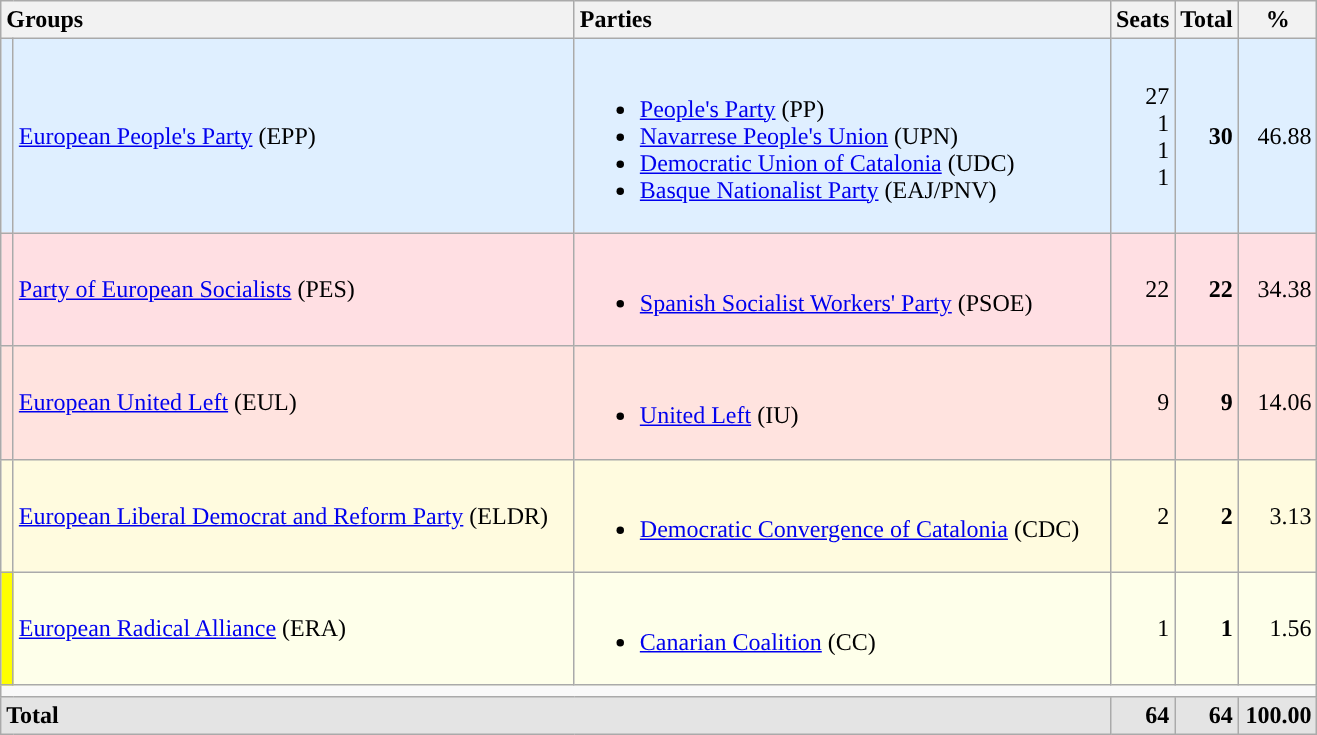<table class="wikitable" style="text-align:right;">
<tr>
<th style="text-align:left;" colspan="2" width="375">Groups</th>
<th style="text-align:left;" width="350">Parties</th>
<th width="35">Seats</th>
<th width="35">Total</th>
<th width="45">%</th>
</tr>
<tr style="background:#DFEFFF;">
<td width="1" style="color:inherit;background:"></td>
<td align="left"><a href='#'>European People's Party</a> (EPP)</td>
<td align="left"><br><ul><li><a href='#'>People's Party</a> (PP)</li><li><a href='#'>Navarrese People's Union</a> (UPN)</li><li><a href='#'>Democratic Union of Catalonia</a> (UDC)</li><li><a href='#'>Basque Nationalist Party</a> (EAJ/PNV)</li></ul></td>
<td>27<br>1<br>1<br>1</td>
<td><strong>30</strong></td>
<td>46.88</td>
</tr>
<tr style="background:#FFDFE3;">
<td style="color:inherit;background:"></td>
<td align="left"><a href='#'>Party of European Socialists</a> (PES)</td>
<td align="left"><br><ul><li><a href='#'>Spanish Socialist Workers' Party</a> (PSOE)</li></ul></td>
<td>22</td>
<td><strong>22</strong></td>
<td>34.38</td>
</tr>
<tr style="background:#FFE3DF;">
<td style="color:inherit;background:"></td>
<td align="left"><a href='#'>European United Left</a> (EUL)</td>
<td align="left"><br><ul><li><a href='#'>United Left</a> (IU)</li></ul></td>
<td>9</td>
<td><strong>9</strong></td>
<td>14.06</td>
</tr>
<tr style="background:#FFFBDF;">
<td style="color:inherit;background:"></td>
<td align="left"><a href='#'>European Liberal Democrat and Reform Party</a> (ELDR)</td>
<td align="left"><br><ul><li><a href='#'>Democratic Convergence of Catalonia</a> (CDC)</li></ul></td>
<td>2</td>
<td><strong>2</strong></td>
<td>3.13</td>
</tr>
<tr style="background:#FEFFEA;">
<td bgcolor="yellow"></td>
<td align="left"><a href='#'>European Radical Alliance</a> (ERA)</td>
<td align="left"><br><ul><li><a href='#'>Canarian Coalition</a> (CC)</li></ul></td>
<td>1</td>
<td><strong>1</strong></td>
<td>1.56</td>
</tr>
<tr>
<td colspan="6"></td>
</tr>
<tr style="background:#E4E4E4; font-weight:bold;">
<td align="left" colspan="3">Total</td>
<td>64</td>
<td>64</td>
<td>100.00</td>
</tr>
</table>
